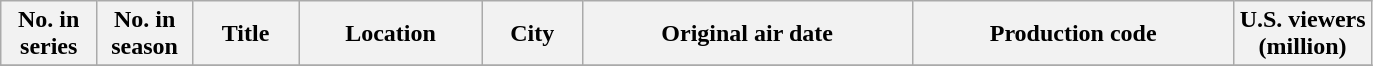<table class="wikitable plainrowheaders">
<tr>
<th scope="col" width=7%>No. in<br>series</th>
<th scope="col" width=7%>No. in<br>season</th>
<th scope="col">Title</th>
<th scope="col">Location</th>
<th scope="col">City</th>
<th scope="col">Original air date</th>
<th scope="col">Production code</th>
<th scope="col" width=10%>U.S. viewers<br>(million)</th>
</tr>
<tr>
</tr>
</table>
